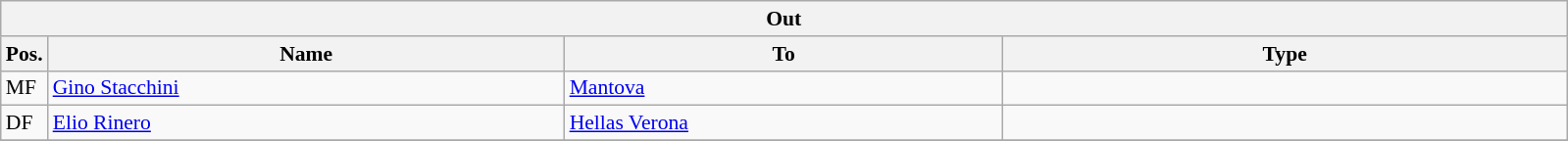<table class="wikitable" style="font-size:90%;">
<tr>
<th colspan="4">Out</th>
</tr>
<tr>
<th width=3%>Pos.</th>
<th width=33%>Name</th>
<th width=28%>To</th>
<th width=36%>Type</th>
</tr>
<tr>
<td>MF</td>
<td><a href='#'>Gino Stacchini</a></td>
<td><a href='#'>Mantova</a></td>
<td></td>
</tr>
<tr>
<td>DF</td>
<td><a href='#'>Elio Rinero</a></td>
<td><a href='#'>Hellas Verona</a></td>
<td></td>
</tr>
<tr>
</tr>
</table>
